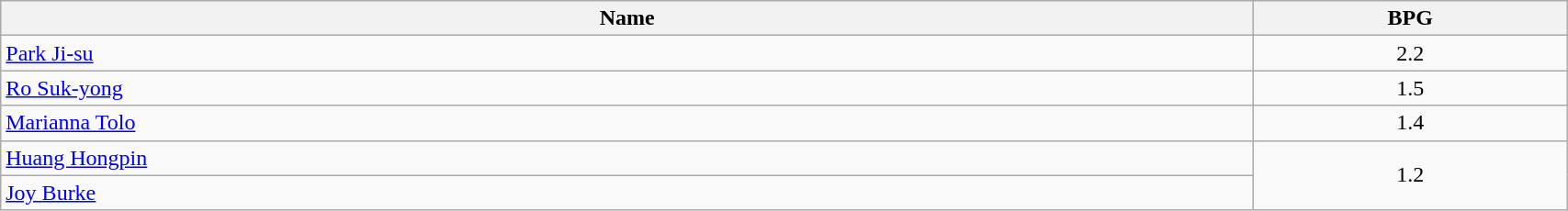<table class=wikitable width="90%">
<tr>
<th width="80%">Name</th>
<th width="20%">BPG</th>
</tr>
<tr>
<td> <a href='#'>Park Ji-su</a></td>
<td align=center>2.2</td>
</tr>
<tr>
<td> <a href='#'>Ro Suk-yong</a></td>
<td align=center>1.5</td>
</tr>
<tr>
<td> <a href='#'>Marianna Tolo</a></td>
<td align=center>1.4</td>
</tr>
<tr>
<td> <a href='#'>Huang Hongpin</a></td>
<td align=center rowspan=2>1.2</td>
</tr>
<tr>
<td> <a href='#'>Joy Burke</a></td>
</tr>
</table>
